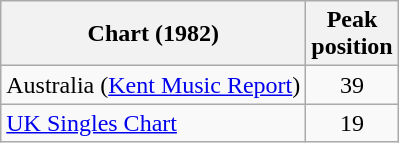<table class="wikitable sortable">
<tr>
<th align="left">Chart (1982)</th>
<th style="text-align:center;">Peak<br>position</th>
</tr>
<tr>
<td>Australia (<a href='#'>Kent Music Report</a>)</td>
<td style="text-align:center;">39</td>
</tr>
<tr>
<td align="left"><a href='#'>UK Singles Chart</a></td>
<td style="text-align:center;">19</td>
</tr>
</table>
